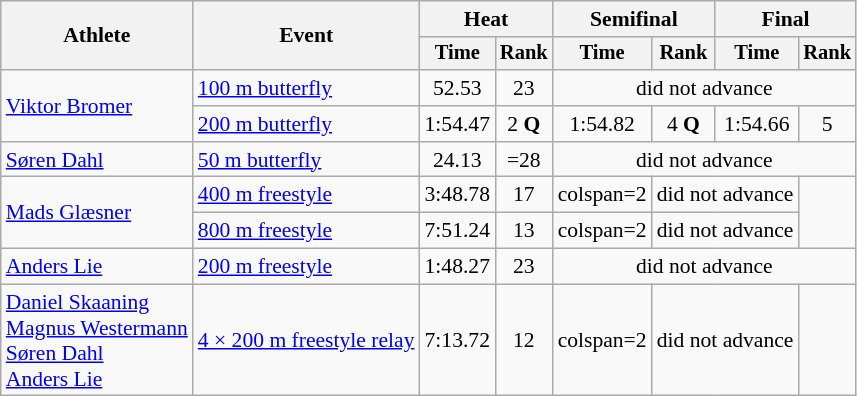<table class=wikitable style="font-size:90%">
<tr>
<th rowspan=2>Athlete</th>
<th rowspan=2>Event</th>
<th colspan="2">Heat</th>
<th colspan="2">Semifinal</th>
<th colspan="2">Final</th>
</tr>
<tr style="font-size:95%">
<th>Time</th>
<th>Rank</th>
<th>Time</th>
<th>Rank</th>
<th>Time</th>
<th>Rank</th>
</tr>
<tr align=center>
<td align=left rowspan=2><a href='#'>Viktor Bromer</a></td>
<td align=left><a href='#'>100 m butterfly</a></td>
<td>52.53</td>
<td>23</td>
<td colspan=4>did not advance</td>
</tr>
<tr align=center>
<td align=left><a href='#'>200 m butterfly</a></td>
<td>1:54.47</td>
<td>2 <strong>Q</strong></td>
<td>1:54.82</td>
<td>4 <strong>Q</strong></td>
<td>1:54.66</td>
<td>5</td>
</tr>
<tr align=center>
<td align=left><a href='#'>Søren Dahl</a></td>
<td align=left><a href='#'>50 m butterfly</a></td>
<td>24.13</td>
<td>=28</td>
<td colspan=4>did not advance</td>
</tr>
<tr align=center>
<td align=left rowspan=2><a href='#'>Mads Glæsner</a></td>
<td align=left><a href='#'>400 m freestyle</a></td>
<td>3:48.78</td>
<td>17</td>
<td>colspan=2 </td>
<td colspan=2>did not advance</td>
</tr>
<tr align=center>
<td align=left><a href='#'>800 m freestyle</a></td>
<td>7:51.24</td>
<td>13</td>
<td>colspan=2 </td>
<td colspan=2>did not advance</td>
</tr>
<tr align=center>
<td align=left><a href='#'>Anders Lie</a></td>
<td align=left><a href='#'>200 m freestyle</a></td>
<td>1:48.27</td>
<td>23</td>
<td colspan=4>did not advance</td>
</tr>
<tr align=center>
<td align=left><a href='#'>Daniel Skaaning</a><br><a href='#'>Magnus Westermann</a><br><a href='#'>Søren Dahl</a><br><a href='#'>Anders Lie</a></td>
<td align=left><a href='#'>4 × 200 m freestyle relay</a></td>
<td>7:13.72</td>
<td>12</td>
<td>colspan=2 </td>
<td colspan=2>did not advance</td>
</tr>
</table>
